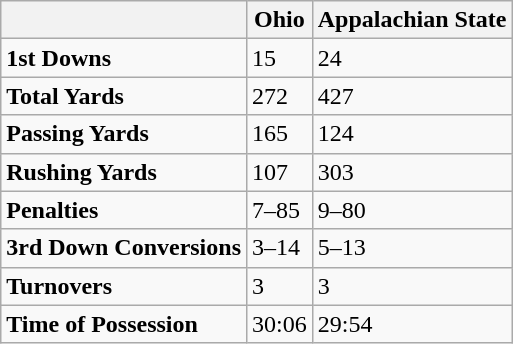<table class="wikitable">
<tr>
<th></th>
<th>Ohio</th>
<th>Appalachian State</th>
</tr>
<tr>
<td><strong>1st Downs</strong></td>
<td>15</td>
<td>24</td>
</tr>
<tr>
<td><strong>Total Yards</strong></td>
<td>272</td>
<td>427</td>
</tr>
<tr>
<td><strong>Passing Yards</strong></td>
<td>165</td>
<td>124</td>
</tr>
<tr>
<td><strong>Rushing Yards</strong></td>
<td>107</td>
<td>303</td>
</tr>
<tr>
<td><strong>Penalties</strong></td>
<td>7–85</td>
<td>9–80</td>
</tr>
<tr>
<td><strong>3rd Down Conversions</strong></td>
<td>3–14</td>
<td>5–13</td>
</tr>
<tr>
<td><strong>Turnovers</strong></td>
<td>3</td>
<td>3</td>
</tr>
<tr>
<td><strong>Time of Possession</strong></td>
<td>30:06</td>
<td>29:54</td>
</tr>
</table>
